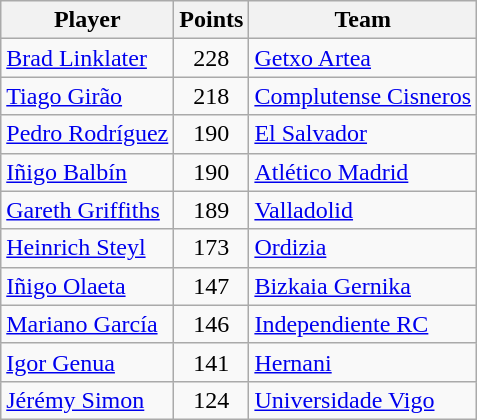<table class="wikitable">
<tr>
<th>Player</th>
<th>Points</th>
<th>Team</th>
</tr>
<tr>
<td> <a href='#'>Brad Linklater</a></td>
<td style="text-align:center;">228</td>
<td><a href='#'>Getxo Artea</a></td>
</tr>
<tr>
<td> <a href='#'>Tiago Girão</a></td>
<td style="text-align:center;">218</td>
<td><a href='#'>Complutense Cisneros</a></td>
</tr>
<tr>
<td> <a href='#'>Pedro Rodríguez</a></td>
<td style="text-align:center;">190</td>
<td><a href='#'>El Salvador</a></td>
</tr>
<tr>
<td> <a href='#'>Iñigo Balbín</a></td>
<td style="text-align:center;">190</td>
<td><a href='#'>Atlético Madrid</a></td>
</tr>
<tr>
<td> <a href='#'>Gareth Griffiths</a></td>
<td style="text-align:center;">189</td>
<td><a href='#'>Valladolid</a></td>
</tr>
<tr>
<td> <a href='#'>Heinrich Steyl</a></td>
<td style="text-align:center;">173</td>
<td><a href='#'>Ordizia</a></td>
</tr>
<tr>
<td> <a href='#'>Iñigo Olaeta</a></td>
<td style="text-align:center;">147</td>
<td><a href='#'>Bizkaia Gernika</a></td>
</tr>
<tr>
<td> <a href='#'>Mariano García</a></td>
<td style="text-align:center;">146</td>
<td><a href='#'>Independiente RC</a></td>
</tr>
<tr>
<td> <a href='#'>Igor Genua</a></td>
<td style="text-align:center;">141</td>
<td><a href='#'>Hernani</a></td>
</tr>
<tr>
<td> <a href='#'>Jérémy Simon</a></td>
<td style="text-align:center;">124</td>
<td><a href='#'>Universidade Vigo</a></td>
</tr>
</table>
